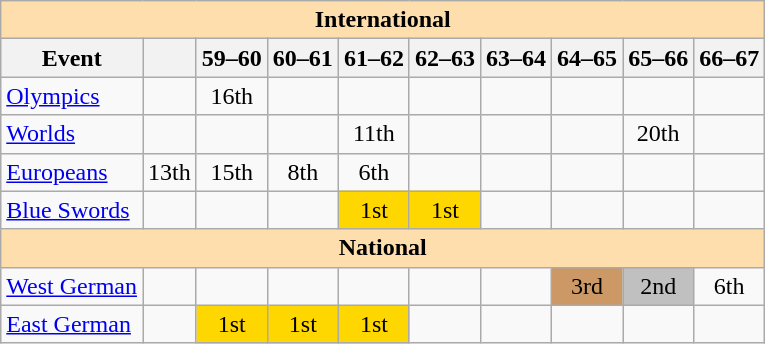<table class="wikitable" style="text-align:center">
<tr>
<th style="background-color: #ffdead; " colspan=10 align=center>International</th>
</tr>
<tr>
<th>Event</th>
<th></th>
<th>59–60</th>
<th>60–61</th>
<th>61–62</th>
<th>62–63</th>
<th>63–64</th>
<th>64–65</th>
<th>65–66</th>
<th>66–67</th>
</tr>
<tr>
<td align=left><a href='#'>Olympics</a></td>
<td></td>
<td>16th</td>
<td></td>
<td></td>
<td></td>
<td></td>
<td></td>
<td></td>
<td></td>
</tr>
<tr>
<td align=left><a href='#'>Worlds</a></td>
<td></td>
<td></td>
<td></td>
<td>11th</td>
<td></td>
<td></td>
<td></td>
<td>20th</td>
<td></td>
</tr>
<tr>
<td align=left><a href='#'>Europeans</a></td>
<td>13th</td>
<td>15th</td>
<td>8th</td>
<td>6th</td>
<td></td>
<td></td>
<td></td>
<td></td>
<td></td>
</tr>
<tr>
<td align=left><a href='#'>Blue Swords</a></td>
<td></td>
<td></td>
<td></td>
<td bgcolor=gold>1st</td>
<td bgcolor=gold>1st</td>
<td></td>
<td></td>
<td></td>
<td></td>
</tr>
<tr>
<th style="background-color: #ffdead; " colspan=10 align=center>National</th>
</tr>
<tr>
<td align=left><a href='#'>West German</a></td>
<td></td>
<td></td>
<td></td>
<td></td>
<td></td>
<td></td>
<td bgcolor=cc9966>3rd</td>
<td bgcolor=silver>2nd</td>
<td>6th</td>
</tr>
<tr>
<td align=left><a href='#'>East German</a></td>
<td></td>
<td bgcolor=gold>1st</td>
<td bgcolor=gold>1st</td>
<td bgcolor=gold>1st</td>
<td></td>
<td></td>
<td></td>
<td></td>
<td></td>
</tr>
</table>
